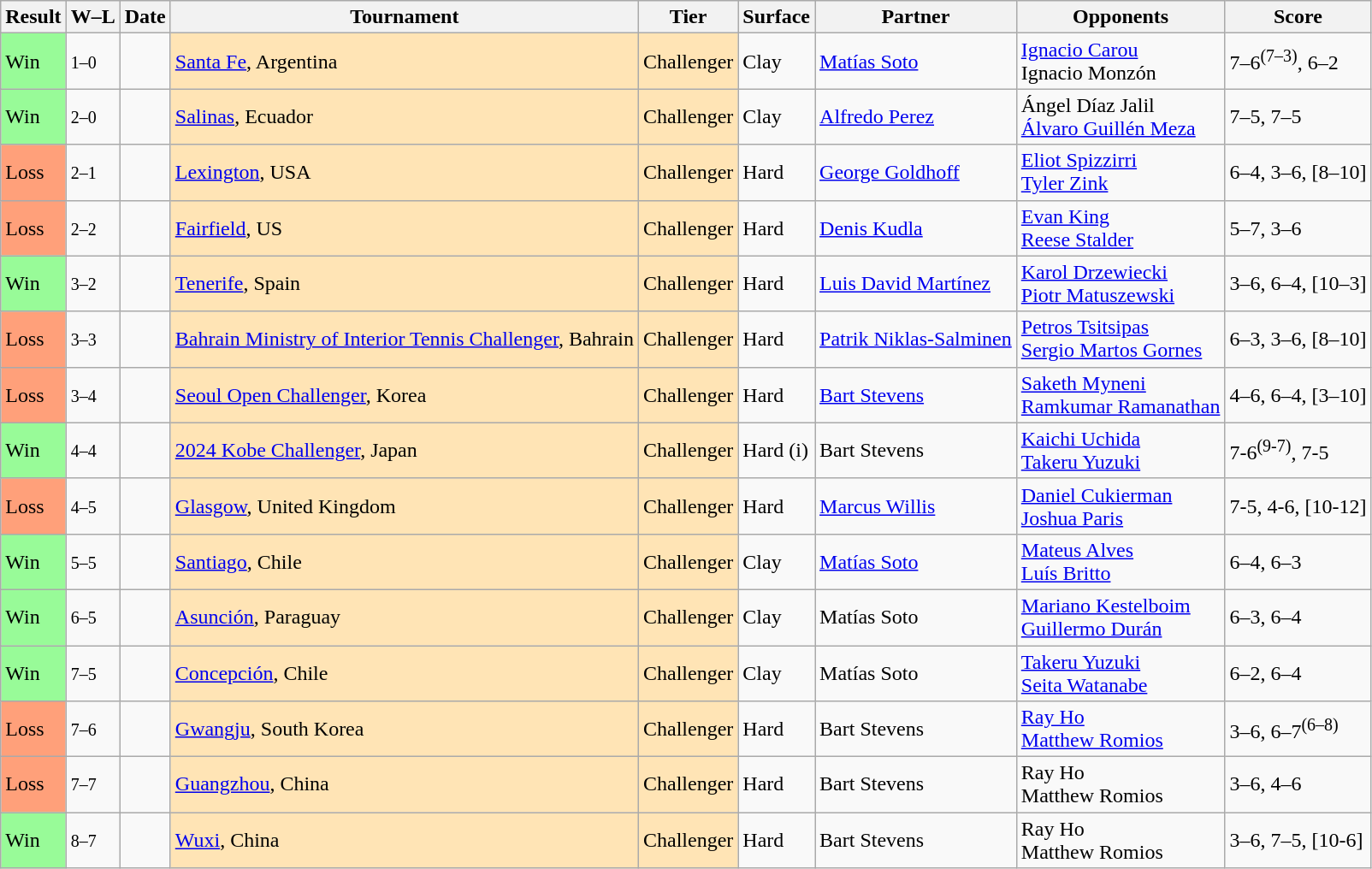<table class="sortable wikitable">
<tr>
<th>Result</th>
<th class="unsortable">W–L</th>
<th>Date</th>
<th>Tournament</th>
<th>Tier</th>
<th>Surface</th>
<th>Partner</th>
<th>Opponents</th>
<th class="unsortable">Score</th>
</tr>
<tr>
<td style="background:#98fb98;">Win</td>
<td><small>1–0</small></td>
<td><a href='#'></a></td>
<td style="background:moccasin;"><a href='#'>Santa Fe</a>, Argentina</td>
<td style="background:moccasin;">Challenger</td>
<td>Clay</td>
<td> <a href='#'>Matías Soto</a></td>
<td> <a href='#'>Ignacio Carou</a><br> Ignacio Monzón</td>
<td>7–6<sup>(7–3)</sup>, 6–2</td>
</tr>
<tr>
<td style="background:#98fb98;">Win</td>
<td><small>2–0</small></td>
<td><a href='#'></a></td>
<td style="background:moccasin;"><a href='#'>Salinas</a>, Ecuador</td>
<td style="background:moccasin;">Challenger</td>
<td>Clay</td>
<td> <a href='#'>Alfredo Perez</a></td>
<td> Ángel Díaz Jalil <br>  <a href='#'>Álvaro Guillén Meza</a></td>
<td>7–5, 7–5</td>
</tr>
<tr>
<td bgcolor= FFA07A>Loss</td>
<td><small>2–1</small></td>
<td><a href='#'></a></td>
<td style="background:moccasin;"><a href='#'>Lexington</a>, USA</td>
<td style="background:moccasin;">Challenger</td>
<td>Hard</td>
<td> <a href='#'>George Goldhoff</a></td>
<td> <a href='#'>Eliot Spizzirri</a><br>  <a href='#'>Tyler Zink</a></td>
<td>6–4, 3–6, [8–10]</td>
</tr>
<tr>
<td bgcolor=FFA07A>Loss</td>
<td><small> 2–2</small></td>
<td><a href='#'></a></td>
<td style="background:moccasin;"><a href='#'>Fairfield</a>, US</td>
<td style="background:moccasin;">Challenger</td>
<td>Hard</td>
<td> <a href='#'>Denis Kudla</a></td>
<td> <a href='#'>Evan King</a><br> <a href='#'>Reese Stalder</a></td>
<td>5–7, 3–6</td>
</tr>
<tr>
<td bgcolor=98FB98>Win</td>
<td><small>3–2</small></td>
<td><a href='#'></a></td>
<td style="background:moccasin;"><a href='#'>Tenerife</a>, Spain</td>
<td style="background:moccasin;">Challenger</td>
<td>Hard</td>
<td> <a href='#'>Luis David Martínez</a></td>
<td> <a href='#'>Karol Drzewiecki</a><br> <a href='#'>Piotr Matuszewski</a></td>
<td>3–6, 6–4, [10–3]</td>
</tr>
<tr>
<td bgcolor=FFA07A>Loss</td>
<td><small>3–3</small></td>
<td><a href='#'></a></td>
<td style="background:moccasin"><a href='#'>Bahrain Ministry of Interior Tennis Challenger</a>, Bahrain</td>
<td style="background:moccasin;">Challenger</td>
<td>Hard</td>
<td> <a href='#'>Patrik Niklas-Salminen</a></td>
<td> <a href='#'>Petros Tsitsipas</a><br> <a href='#'>Sergio Martos Gornes</a></td>
<td>6–3, 3–6, [8–10]</td>
</tr>
<tr>
<td bgcolor= FFA07A>Loss</td>
<td><small>3–4</small></td>
<td><a href='#'></a></td>
<td style="background:moccasin"><a href='#'>Seoul Open Challenger</a>, Korea</td>
<td style="background:moccasin;">Challenger</td>
<td>Hard</td>
<td> <a href='#'>Bart Stevens</a></td>
<td> <a href='#'>Saketh Myneni</a><br> <a href='#'>Ramkumar Ramanathan</a></td>
<td>4–6, 6–4, [3–10]</td>
</tr>
<tr>
<td bgcolor=98FB98>Win</td>
<td><small>4–4</small></td>
<td><a href='#'></a></td>
<td style="background:moccasin"><a href='#'>2024 Kobe Challenger</a>, Japan</td>
<td style="background:moccasin;">Challenger</td>
<td>Hard (i)</td>
<td> Bart Stevens</td>
<td> <a href='#'>Kaichi Uchida</a><br> <a href='#'>Takeru Yuzuki</a></td>
<td>7-6<sup>(9-7)</sup>, 7-5</td>
</tr>
<tr>
<td bgcolor= FFA07A>Loss</td>
<td><small>4–5</small></td>
<td><a href='#'></a></td>
<td style="background:moccasin;"><a href='#'>Glasgow</a>, United Kingdom</td>
<td style="background:moccasin;">Challenger</td>
<td>Hard</td>
<td> <a href='#'>Marcus Willis</a></td>
<td> <a href='#'>Daniel Cukierman</a> <br>  <a href='#'>Joshua Paris</a></td>
<td>7-5, 4-6, [10-12]</td>
</tr>
<tr>
<td style="background:#98fb98;">Win</td>
<td><small>5–5</small></td>
<td><a href='#'></a></td>
<td style="background:moccasin;"><a href='#'>Santiago</a>, Chile</td>
<td style="background:moccasin;">Challenger</td>
<td>Clay</td>
<td> <a href='#'>Matías Soto</a></td>
<td>  <a href='#'>Mateus Alves</a><br> <a href='#'>Luís Britto</a></td>
<td>6–4, 6–3</td>
</tr>
<tr>
<td style="background:#98fb98;">Win</td>
<td><small>6–5</small></td>
<td><a href='#'></a></td>
<td style="background:moccasin;"><a href='#'>Asunción</a>, Paraguay</td>
<td style="background:moccasin;">Challenger</td>
<td>Clay</td>
<td> Matías Soto</td>
<td>  <a href='#'>Mariano Kestelboim</a><br> <a href='#'>Guillermo Durán</a></td>
<td>6–3, 6–4</td>
</tr>
<tr>
<td style="background:#98fb98;">Win</td>
<td><small>7–5</small></td>
<td><a href='#'></a></td>
<td style="background:moccasin;"><a href='#'> Concepción</a>, Chile</td>
<td style="background:moccasin;">Challenger</td>
<td>Clay</td>
<td> Matías Soto</td>
<td>  <a href='#'>Takeru Yuzuki</a><br> <a href='#'>Seita Watanabe</a></td>
<td>6–2, 6–4</td>
</tr>
<tr>
<td bgcolor=FFA07A>Loss</td>
<td><small>7–6</small></td>
<td><a href='#'></a></td>
<td style="background:moccasin;"><a href='#'>Gwangju</a>, South Korea</td>
<td style="background:moccasin;">Challenger</td>
<td>Hard</td>
<td> Bart Stevens</td>
<td> <a href='#'>Ray Ho</a><br> <a href='#'>Matthew Romios</a></td>
<td>3–6, 6–7<sup>(6–8)</sup></td>
</tr>
<tr>
<td bgcolor=FFA07A>Loss</td>
<td><small>7–7</small></td>
<td><a href='#'></a></td>
<td style="background:moccasin;"><a href='#'>Guangzhou</a>, China</td>
<td style="background:moccasin;">Challenger</td>
<td>Hard</td>
<td> Bart Stevens</td>
<td> Ray Ho<br> Matthew Romios</td>
<td>3–6, 4–6</td>
</tr>
<tr>
<td bgcolor=98FB98>Win</td>
<td><small>8–7</small></td>
<td><a href='#'></a></td>
<td style="background:moccasin;"><a href='#'>Wuxi</a>, China</td>
<td style="background:moccasin;">Challenger</td>
<td>Hard</td>
<td> Bart Stevens</td>
<td> Ray Ho<br> Matthew Romios</td>
<td>3–6, 7–5, [10-6]</td>
</tr>
</table>
